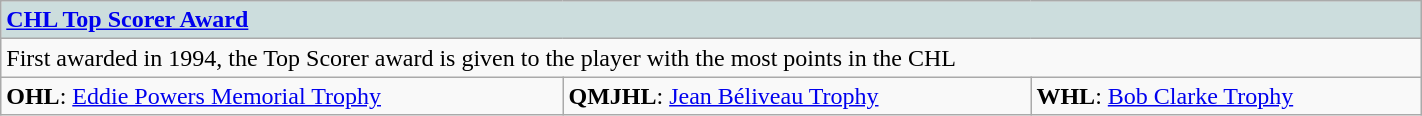<table class="wikitable" width="75%">
<tr style="font-weight:bold; background-color:#ccdddd;" |>
<td colspan="3"><a href='#'>CHL Top Scorer Award</a></td>
</tr>
<tr>
<td colspan="3">First awarded in 1994, the Top Scorer award is given to the player with the most points in the CHL</td>
</tr>
<tr>
<td><strong>OHL</strong>: <a href='#'>Eddie Powers Memorial Trophy</a></td>
<td><strong>QMJHL</strong>: <a href='#'>Jean Béliveau Trophy</a></td>
<td><strong>WHL</strong>: <a href='#'>Bob Clarke Trophy</a></td>
</tr>
</table>
